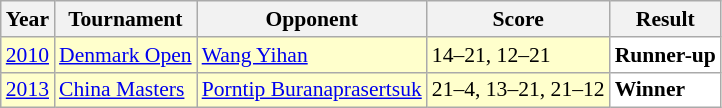<table class="sortable wikitable" style="font-size: 90%;">
<tr>
<th>Year</th>
<th>Tournament</th>
<th>Opponent</th>
<th>Score</th>
<th>Result</th>
</tr>
<tr style="background:#FFFFCC">
<td align="center"><a href='#'>2010</a></td>
<td align="left"><a href='#'>Denmark Open</a></td>
<td align="left"> <a href='#'>Wang Yihan</a></td>
<td align="left">14–21, 12–21</td>
<td style="text-align:left; background:white"> <strong>Runner-up</strong></td>
</tr>
<tr style="background:#FFFFCC">
<td align="center"><a href='#'>2013</a></td>
<td align="left"><a href='#'>China Masters</a></td>
<td align="left"> <a href='#'>Porntip Buranaprasertsuk</a></td>
<td align="left">21–4, 13–21, 21–12</td>
<td style="text-align:left; background:white"> <strong>Winner</strong></td>
</tr>
</table>
